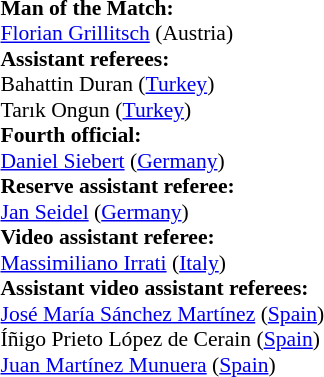<table style="width:100%; font-size:90%;">
<tr>
<td><br><strong>Man of the Match:</strong>
<br><a href='#'>Florian Grillitsch</a> (Austria)<br><strong>Assistant referees:</strong>
<br>Bahattin Duran (<a href='#'>Turkey</a>)
<br>Tarık Ongun (<a href='#'>Turkey</a>)
<br><strong>Fourth official:</strong>
<br><a href='#'>Daniel Siebert</a> (<a href='#'>Germany</a>)
<br><strong>Reserve assistant referee:</strong>
<br><a href='#'>Jan Seidel</a> (<a href='#'>Germany</a>)
<br><strong>Video assistant referee:</strong>
<br><a href='#'>Massimiliano Irrati</a> (<a href='#'>Italy</a>)
<br><strong>Assistant video assistant referees:</strong>
<br><a href='#'>José María Sánchez Martínez</a> (<a href='#'>Spain</a>)
<br>Íñigo Prieto López de Cerain (<a href='#'>Spain</a>)
<br><a href='#'>Juan Martínez Munuera</a> (<a href='#'>Spain</a>)</td>
</tr>
</table>
